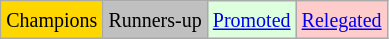<table class="wikitable">
<tr>
<td bgcolor=gold><small>Champions</small></td>
<td bgcolor=silver><small>Runners-up</small></td>
<td bgcolor="#DDFFDD"><small><a href='#'>Promoted</a></small></td>
<td bgcolor="#FFCCCC"><small><a href='#'>Relegated</a></small></td>
</tr>
</table>
